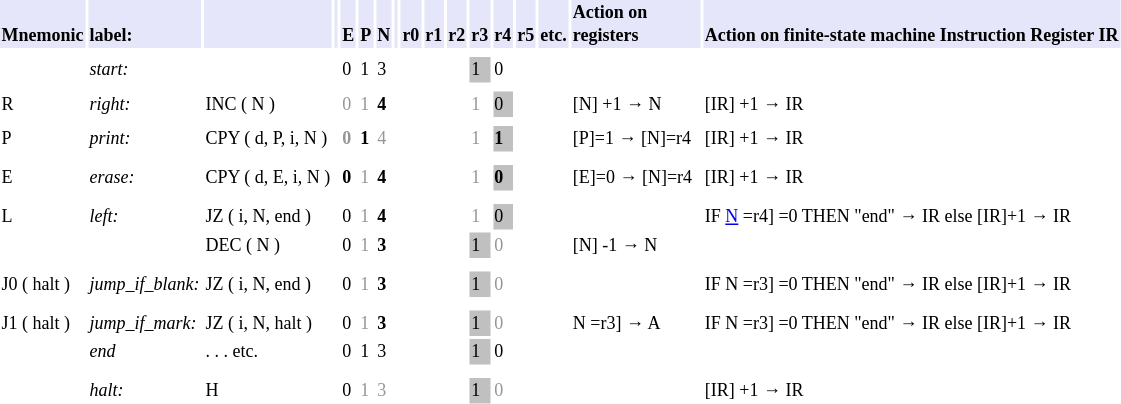<table class="toccolours">
<tr style="text-align:left; font-size:9pt; vertical-align:bottom; background:lavender;">
<th style="width:51.6; font-weight:bold; height:12px;">Mnemonic</th>
<th style="font-weight:bold; width:60px;">label:</th>
<td></td>
<td style="width:4.8;"></td>
<th style="font-weight:bold; width:16.2;">E</th>
<th style="font-weight:bold; width:16.2;">P</th>
<th style="font-weight:bold; width:16.2;">N</th>
<th style="font-weight:bold; width:4.8;"></th>
<th style="font-weight:bold; width:14.4;">r0</th>
<th style="font-weight:bold; width:14.4;">r1</th>
<th style="font-weight:bold; width:14.4;">r2</th>
<th style="font-weight:bold; width:14.4;">r3</th>
<th style="font-weight:bold; width:14.4;">r4</th>
<th style="font-weight:bold; width:14.4;">r5</th>
<th style="font-weight:bold; width:22.8;">etc.</th>
<th style="font-weight:bold; width:84px;">Action on registers</th>
<th style="font-weight:bold; width:229.2;">Action on finite-state machine Instruction Register IR</th>
</tr>
<tr style="text-align:left; font-size:9pt; vertical-align:top;">
<td style="height:3.6;"></td>
<td></td>
<td></td>
<td></td>
<td></td>
<td></td>
<td></td>
<td></td>
<td></td>
<td></td>
<td></td>
<td></td>
<td></td>
<td></td>
<td></td>
<td></td>
<td></td>
</tr>
<tr style="text-align:left; font-size:9pt; vertical-align:top;">
<td style="height:9.6;"></td>
<td style="font-style:Italic">start:</td>
<td></td>
<td></td>
<td>0</td>
<td>1</td>
<td>3</td>
<td></td>
<td></td>
<td></td>
<td></td>
<td style="background:silver;">1</td>
<td>0</td>
<td></td>
<td></td>
<td></td>
<td></td>
</tr>
<tr style="font-size:9pt; vertical-align:top;">
<td style="text-align:left; height:3.6; "></td>
<td style="text-align:left; "></td>
<td></td>
<td style="text-align:left; "></td>
<td style="text-align:left; "></td>
<td style="text-align:left; "></td>
<td style="text-align:left; "></td>
<td style="text-align:left; "></td>
<td style="text-align:left; "></td>
<td style="text-align:left; "></td>
<td style="text-align:left; "></td>
<td style="text-align:left; "></td>
<td style="text-align:left; "></td>
<td style="text-align:left; "></td>
<td style="text-align:left; "></td>
<td style="text-align:left; "></td>
<td style="text-align:left; "></td>
</tr>
<tr style="font-size:9pt; vertical-align:top;">
<td style="text-align:left; height:9.6; ">R</td>
<td style="text-align:left; font-style:Italic; ">right:</td>
<td style="text-align:left;">INC ( N )</td>
<td style="text-align:left; "></td>
<td style="text-align:left; color:#969696; ">0</td>
<td style="text-align:left; color:#969696; ">1</td>
<td style="text-align:left; font-weight:bold; ">4</td>
<td style="text-align:left; "></td>
<td style="text-align:left; "></td>
<td style="text-align:left; "></td>
<td style="text-align:left; "></td>
<td style="text-align:left; color:#969696; ">1</td>
<td style="text-align:left; background:silver; ">0</td>
<td style="text-align:left; "></td>
<td style="text-align:left; "></td>
<td style="text-align:left; ">[N] +1 → N</td>
<td style="text-align:left; ">[IR] +1 → IR</td>
</tr>
<tr style="font-size:9pt; vertical-align:top;">
<td style="text-align:left; height:3.6; "></td>
<td style="text-align:left; font-style:Italic; "></td>
<td></td>
<td style="text-align:left; "></td>
<td style="text-align:left; "></td>
<td style="text-align:left; "></td>
<td style="text-align:left; "></td>
<td style="text-align:left; "></td>
<td style="text-align:left; "></td>
<td style="text-align:left; "></td>
<td style="text-align:left; "></td>
<td style="text-align:left; "></td>
<td style="text-align:left; "></td>
<td style="text-align:left; "></td>
<td style="text-align:left; "></td>
<td style="text-align:left; "></td>
<td style="text-align:left; "></td>
</tr>
<tr style="font-size:9pt; vertical-align:top;">
<td style="text-align:left; height:9.6; ">P</td>
<td style="text-align:left; font-style:Italic; ">print:</td>
<td style="text-align:left;">CPY ( d, P, i, N )</td>
<td style="text-align:left; "></td>
<td style="text-align:left; font-weight:bold; color:#969696; ">0</td>
<td style="text-align:left; font-weight:bold; ">1</td>
<td style="text-align:left; color:#969696; ">4</td>
<td style="text-align:left; "></td>
<td style="text-align:left; "></td>
<td style="text-align:left; "></td>
<td style="text-align:left; "></td>
<td style="text-align:left; color:#969696; ">1</td>
<td style="text-align:left; background:silver; font-weight:bold; ">1</td>
<td style="text-align:left; "></td>
<td style="text-align:left; "></td>
<td style="text-align:left; ">[P]=1 → [N]=r4</td>
<td style="text-align:left; ">[IR] +1 → IR</td>
</tr>
<tr style="font-size:9pt; vertical-align:top;">
<td style="text-align:left; height:3px; "></td>
<td style="text-align:left; font-style:Italic; "></td>
<td></td>
<td style="text-align:left; "></td>
<td style="text-align:left; "></td>
<td style="text-align:left; "></td>
<td style="text-align:left; "></td>
<td style="text-align:left; "></td>
<td style="text-align:left; "></td>
<td style="text-align:left; "></td>
<td style="text-align:left; "></td>
<td style="text-align:left; "></td>
<td style="text-align:left; "></td>
<td style="text-align:left; "></td>
<td style="text-align:left; "></td>
<td style="text-align:left; "></td>
<td style="text-align:left; "></td>
</tr>
<tr style="font-size:9pt; vertical-align:top;">
<td style="text-align:left; height:9.6; ">E</td>
<td style="text-align:left; font-style:Italic; ">erase:</td>
<td style="text-align:left;">CPY ( d, E, i, N )</td>
<td style="text-align:left; "></td>
<td style="text-align:left; font-weight:bold; ">0</td>
<td style="text-align:left; color:#969696; ">1</td>
<td style="text-align:left; font-weight:bold; ">4</td>
<td style="text-align:left; "></td>
<td style="text-align:left; "></td>
<td style="text-align:left; "></td>
<td style="text-align:left; "></td>
<td style="text-align:left; color:#969696; ">1</td>
<td style="text-align:left; background:silver; font-weight:bold; ">0</td>
<td style="text-align:left; "></td>
<td style="text-align:left; "></td>
<td style="text-align:left; ">[E]=0 → [N]=r4</td>
<td style="text-align:left; ">[IR] +1 → IR</td>
</tr>
<tr style="font-size:9pt; vertical-align:top;">
<td style="text-align:left; height:3px; "></td>
<td style="text-align:left; "></td>
<td></td>
<td style="text-align:left; "></td>
<td style="text-align:left; "></td>
<td style="text-align:left; "></td>
<td style="text-align:left; "></td>
<td style="text-align:left; "></td>
<td style="text-align:left; "></td>
<td style="text-align:left; "></td>
<td style="text-align:left; "></td>
<td style="text-align:left; "></td>
<td style="text-align:left; "></td>
<td style="text-align:left; "></td>
<td style="text-align:left; "></td>
<td style="text-align:left; "></td>
<td style="text-align:left; "></td>
</tr>
<tr style="font-size:9pt; vertical-align:top;">
<td style="text-align:left; height:9.6; ">L</td>
<td style="text-align:left; font-style:Italic; ">left:</td>
<td style="text-align:left;">JZ ( i, N, end )</td>
<td style="text-align:left; "></td>
<td style="text-align:left; ">0</td>
<td style="text-align:left; color:#969696; ">1</td>
<td style="text-align:left; font-weight:bold; ">4</td>
<td style="text-align:left; "></td>
<td style="text-align:left; "></td>
<td style="text-align:left; "></td>
<td style="text-align:left; "></td>
<td style="text-align:left; color:#969696; ">1</td>
<td style="text-align:left; background:silver; ">0</td>
<td style="text-align:left; "></td>
<td style="text-align:left; "></td>
<td></td>
<td style="text-align:left; ">IF <a href='#'>N</a> =r4] =0 THEN "end" → IR else [IR]+1 → IR</td>
</tr>
<tr style="font-size:9pt; vertical-align:top;">
<td style="text-align:left; height:9.6; "></td>
<td style="text-align:left; font-style:Italic; "></td>
<td style="text-align:left;">DEC ( N )</td>
<td style="text-align:left; "></td>
<td style="text-align:left; ">0</td>
<td style="text-align:left; color:#969696; ">1</td>
<td style="text-align:left; font-weight:bold; ">3</td>
<td style="text-align:left; "></td>
<td style="text-align:left; "></td>
<td style="text-align:left; "></td>
<td style="text-align:left; "></td>
<td style="text-align:left; background:silver; ">1</td>
<td style="text-align:left; color:#969696; ">0</td>
<td style="text-align:left; "></td>
<td style="text-align:left; "></td>
<td style="text-align:left; ">[N] -1 → N</td>
<td style="text-align:left; "></td>
</tr>
<tr style="font-size:9pt; vertical-align:top;">
<td style="text-align:left; height:3px; "></td>
<td style="text-align:left; font-style:Italic; "></td>
<td></td>
<td style="text-align:left; "></td>
<td style="text-align:left; "></td>
<td style="text-align:left; "></td>
<td style="text-align:left; "></td>
<td style="text-align:left; "></td>
<td style="text-align:left; "></td>
<td style="text-align:left; "></td>
<td style="text-align:left; "></td>
<td style="text-align:left; "></td>
<td style="text-align:left; "></td>
<td style="text-align:left; "></td>
<td style="text-align:left; "></td>
<td style="text-align:left; "></td>
<td style="text-align:left; "></td>
</tr>
<tr style="font-size:9pt; vertical-align:top;">
<td style="text-align:left; height:9.6; ">J0 ( halt )</td>
<td style="text-align:left; font-style:Italic; ">jump_if_blank:</td>
<td style="text-align:left;">JZ ( i, N, end )</td>
<td style="text-align:left; "></td>
<td style="text-align:left; ">0</td>
<td style="text-align:left; color:#969696; ">1</td>
<td style="text-align:left; font-weight:bold; ">3</td>
<td style="text-align:left; "></td>
<td style="text-align:left; "></td>
<td style="text-align:left; "></td>
<td style="text-align:left; "></td>
<td style="text-align:left; background:silver; ">1</td>
<td style="text-align:left; color:#969696; ">0</td>
<td style="text-align:left; "></td>
<td style="text-align:left; "></td>
<td></td>
<td style="text-align:left; ">IF N =r3] =0 THEN "end" → IR else [IR]+1 → IR</td>
</tr>
<tr style="font-size:9pt; vertical-align:top;">
<td style="text-align:left; height:3px; "></td>
<td style="text-align:left; "></td>
<td></td>
<td style="text-align:left; "></td>
<td style="text-align:left; "></td>
<td style="text-align:left; "></td>
<td style="text-align:left; "></td>
<td style="text-align:left; "></td>
<td style="text-align:left; "></td>
<td style="text-align:left; "></td>
<td style="text-align:left; "></td>
<td style="text-align:left; "></td>
<td style="text-align:left; color:#969696; "></td>
<td style="text-align:left; "></td>
<td style="text-align:left; "></td>
<td style="text-align:left; "></td>
<td style="text-align:left; "></td>
</tr>
<tr style="font-size:9pt; vertical-align:top;">
<td style="text-align:left; height:9.6; ">J1 ( halt )</td>
<td style="text-align:left; font-style:Italic; ">jump_if_mark:</td>
<td style="text-align:left;">JZ ( i, N, halt )</td>
<td style="text-align:left; "></td>
<td style="text-align:left; ">0</td>
<td style="text-align:left; color:#969696; ">1</td>
<td style="text-align:left; font-weight:bold; ">3</td>
<td style="text-align:left; "></td>
<td style="text-align:left; "></td>
<td style="text-align:left; "></td>
<td style="text-align:left; "></td>
<td style="text-align:left; background:silver; ">1</td>
<td style="text-align:left; color:#969696; ">0</td>
<td style="text-align:left; "></td>
<td style="text-align:left; "></td>
<td style="text-align:left; ">N =r3] → A</td>
<td style="text-align:left; ">IF N =r3] =0 THEN "end" → IR else [IR]+1 → IR</td>
</tr>
<tr style="font-size:9pt; vertical-align:top;">
<td style="text-align:left; height:9.6; "></td>
<td style="text-align:left; font-style:Italic; ">end</td>
<td>. . . etc.</td>
<td style="text-align:left; "></td>
<td style="text-align:left; ">0</td>
<td style="text-align:left; ">1</td>
<td style="text-align:left; ">3</td>
<td style="text-align:left; "></td>
<td style="text-align:left; "></td>
<td style="text-align:left; "></td>
<td style="text-align:left; "></td>
<td style="text-align:left; background:silver; ">1</td>
<td style="text-align:left; ">0</td>
<td style="text-align:left; "></td>
<td style="text-align:left; "></td>
<td style="text-align:left; "></td>
<td style="text-align:left; "></td>
</tr>
<tr style="font-size:9pt; vertical-align:top;">
<td style="text-align:left; height:3px; "></td>
<td style="text-align:left; font-style:Italic; "></td>
<td></td>
<td style="text-align:left; "></td>
<td style="text-align:left; "></td>
<td style="text-align:left; color:#969696; "></td>
<td style="text-align:left; color:#969696; "></td>
<td style="text-align:left; "></td>
<td style="text-align:left; "></td>
<td style="text-align:left; "></td>
<td style="text-align:left; "></td>
<td style="text-align:left; "></td>
<td style="text-align:left; color:#969696; "></td>
<td style="text-align:left; "></td>
<td style="text-align:left; "></td>
<td style="text-align:left; "></td>
<td style="text-align:left; "></td>
</tr>
<tr style="text-align:left; font-size:9pt; vertical-align:top;">
<td style="height:9.6;"></td>
<td style="font-style:Italic">halt:</td>
<td>H</td>
<td></td>
<td>0</td>
<td style="color:#969696">1</td>
<td style="color:#969696">3</td>
<td></td>
<td></td>
<td></td>
<td></td>
<td style="background:silver;">1</td>
<td style="color:#969696">0</td>
<td></td>
<td></td>
<td></td>
<td>[IR] +1 → IR</td>
</tr>
</table>
